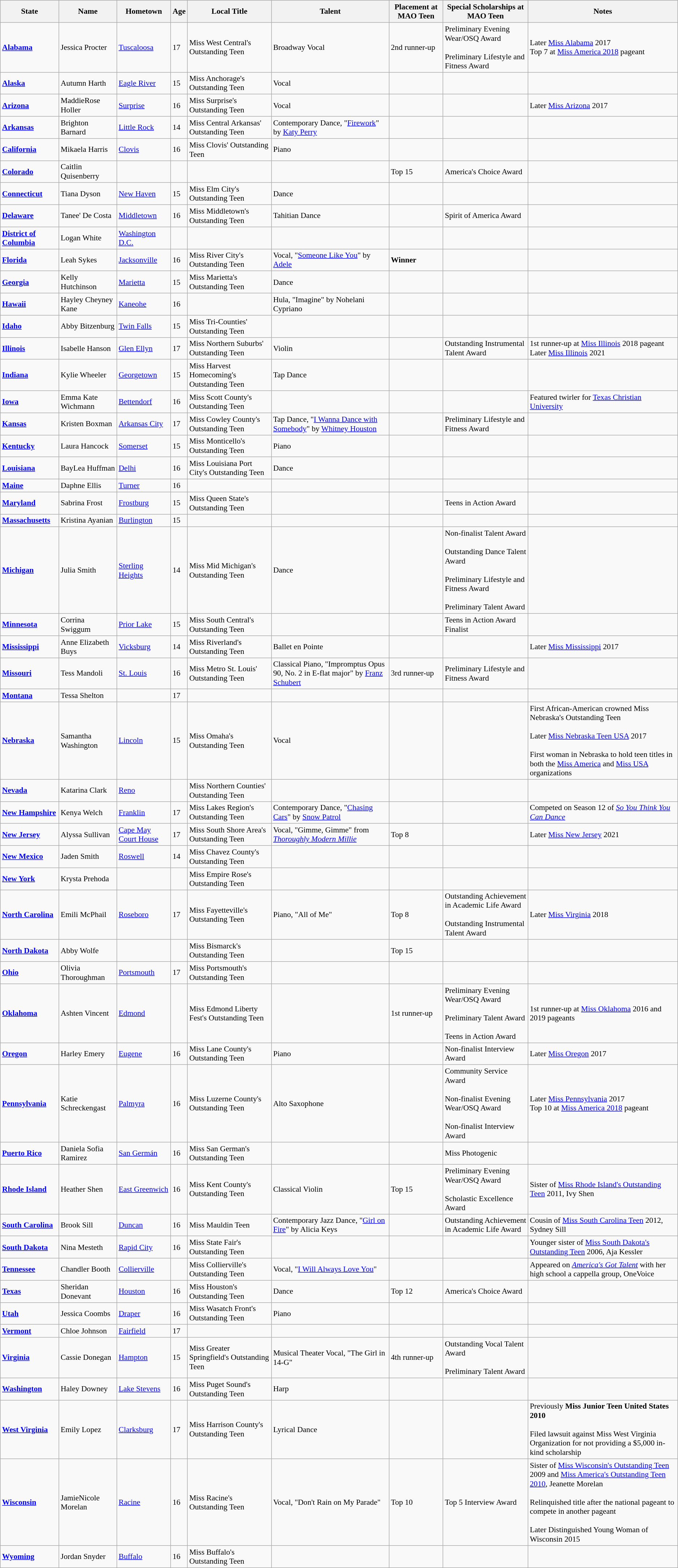<table class="wikitable sortable" style="font-size:90%">
<tr>
<th>State</th>
<th>Name</th>
<th>Hometown</th>
<th>Age</th>
<th>Local Title</th>
<th>Talent</th>
<th>Placement at MAO Teen</th>
<th>Special Scholarships at MAO Teen</th>
<th>Notes</th>
</tr>
<tr>
<td> <strong><a href='#'>Alabama</a></strong></td>
<td>Jessica Procter</td>
<td><a href='#'>Tuscaloosa</a></td>
<td>17</td>
<td>Miss West Central's Outstanding Teen</td>
<td>Broadway Vocal</td>
<td>2nd runner-up</td>
<td>Preliminary Evening Wear/OSQ Award<br><br>Preliminary Lifestyle and Fitness Award</td>
<td>Later <a href='#'>Miss Alabama</a> 2017<br>Top 7 at <a href='#'>Miss America 2018</a> pageant</td>
</tr>
<tr>
<td> <strong><a href='#'>Alaska</a></strong></td>
<td>Autumn Harth</td>
<td><a href='#'>Eagle River</a></td>
<td>15</td>
<td>Miss Anchorage's Outstanding Teen</td>
<td>Vocal</td>
<td></td>
<td></td>
<td></td>
</tr>
<tr>
<td> <strong><a href='#'>Arizona</a></strong></td>
<td>MaddieRose Holler</td>
<td><a href='#'>Surprise</a></td>
<td>16</td>
<td>Miss Surprise's Outstanding Teen</td>
<td>Vocal</td>
<td></td>
<td></td>
<td>Later <a href='#'>Miss Arizona</a> 2017</td>
</tr>
<tr>
<td> <strong><a href='#'>Arkansas</a></strong></td>
<td>Brighton Barnard</td>
<td><a href='#'>Little Rock</a></td>
<td>14</td>
<td>Miss Central Arkansas' Outstanding Teen</td>
<td>Contemporary Dance, "<a href='#'>Firework</a>" by <a href='#'>Katy Perry</a></td>
<td></td>
<td></td>
<td></td>
</tr>
<tr>
<td> <strong><a href='#'>California</a></strong></td>
<td>Mikaela Harris</td>
<td><a href='#'>Clovis</a></td>
<td>16</td>
<td>Miss Clovis' Outstanding Teen</td>
<td>Piano</td>
<td></td>
<td></td>
<td></td>
</tr>
<tr>
<td> <strong><a href='#'>Colorado</a></strong></td>
<td>Caitlin Quisenberry</td>
<td></td>
<td></td>
<td></td>
<td></td>
<td>Top 15</td>
<td>America's Choice Award</td>
<td></td>
</tr>
<tr>
<td> <strong><a href='#'>Connecticut</a></strong></td>
<td>Tiana Dyson</td>
<td><a href='#'>New Haven</a></td>
<td>15</td>
<td>Miss Elm City's Outstanding Teen</td>
<td>Dance</td>
<td></td>
<td></td>
<td></td>
</tr>
<tr>
<td> <strong><a href='#'>Delaware</a></strong></td>
<td>Tanee' De Costa</td>
<td><a href='#'>Middletown</a></td>
<td>16</td>
<td>Miss Middletown's Outstanding Teen</td>
<td>Tahitian Dance</td>
<td></td>
<td>Spirit of America Award</td>
<td></td>
</tr>
<tr>
<td> <strong><a href='#'>District of Columbia</a></strong></td>
<td>Logan White</td>
<td><a href='#'>Washington D.C.</a></td>
<td></td>
<td></td>
<td></td>
<td></td>
<td></td>
<td></td>
</tr>
<tr>
<td> <strong><a href='#'>Florida</a></strong></td>
<td>Leah Sykes</td>
<td><a href='#'>Jacksonville</a></td>
<td>16</td>
<td>Miss River City's Outstanding Teen</td>
<td>Vocal, "<a href='#'>Someone Like You</a>" by <a href='#'>Adele</a></td>
<td><strong>Winner</strong></td>
<td></td>
<td></td>
</tr>
<tr>
<td> <strong><a href='#'>Georgia</a></strong></td>
<td>Kelly Hutchinson</td>
<td><a href='#'>Marietta</a></td>
<td>15</td>
<td>Miss Marietta's Outstanding Teen</td>
<td>Dance</td>
<td></td>
<td></td>
<td></td>
</tr>
<tr>
<td> <strong><a href='#'>Hawaii</a></strong></td>
<td>Hayley Cheyney Kane</td>
<td><a href='#'>Kaneohe</a></td>
<td>16</td>
<td></td>
<td>Hula, "Imagine" by Nohelani Cypriano</td>
<td></td>
<td></td>
<td></td>
</tr>
<tr>
<td> <strong><a href='#'>Idaho</a></strong></td>
<td>Abby Bitzenburg</td>
<td><a href='#'>Twin Falls</a></td>
<td>15</td>
<td>Miss Tri-Counties' Outstanding Teen</td>
<td></td>
<td></td>
<td></td>
<td></td>
</tr>
<tr>
<td> <strong><a href='#'>Illinois</a></strong></td>
<td>Isabelle Hanson</td>
<td><a href='#'>Glen Ellyn</a></td>
<td>17</td>
<td>Miss Northern Suburbs' Outstanding Teen</td>
<td>Violin</td>
<td></td>
<td>Outstanding Instrumental Talent Award</td>
<td>1st runner-up at <a href='#'>Miss Illinois</a> 2018 pageant<br>Later <a href='#'>Miss Illinois</a> 2021</td>
</tr>
<tr>
<td> <strong><a href='#'>Indiana</a></strong></td>
<td>Kylie Wheeler</td>
<td><a href='#'>Georgetown</a></td>
<td>15</td>
<td>Miss Harvest Homecoming's Outstanding Teen</td>
<td>Tap Dance</td>
<td></td>
<td></td>
<td></td>
</tr>
<tr>
<td> <strong><a href='#'>Iowa</a></strong></td>
<td>Emma Kate Wichmann</td>
<td><a href='#'>Bettendorf</a></td>
<td>16</td>
<td>Miss Scott County's Outstanding Teen</td>
<td></td>
<td></td>
<td></td>
<td>Featured twirler for <a href='#'>Texas Christian University</a></td>
</tr>
<tr>
<td> <strong><a href='#'>Kansas</a></strong></td>
<td>Kristen Boxman</td>
<td><a href='#'>Arkansas City</a></td>
<td>17</td>
<td>Miss Cowley County's Outstanding Teen</td>
<td>Tap Dance, "<a href='#'>I Wanna Dance with Somebody</a>" by <a href='#'>Whitney Houston</a></td>
<td></td>
<td>Preliminary Lifestyle and Fitness Award</td>
<td></td>
</tr>
<tr>
<td> <strong><a href='#'>Kentucky</a></strong></td>
<td>Laura Hancock</td>
<td><a href='#'>Somerset</a></td>
<td>15</td>
<td>Miss Monticello's Outstanding Teen</td>
<td>Piano</td>
<td></td>
<td></td>
<td></td>
</tr>
<tr>
<td> <strong><a href='#'>Louisiana</a></strong></td>
<td>BayLea Huffman</td>
<td><a href='#'>Delhi</a></td>
<td>16</td>
<td>Miss Louisiana Port City's Outstanding Teen</td>
<td>Dance</td>
<td></td>
<td></td>
<td></td>
</tr>
<tr>
<td> <strong><a href='#'>Maine</a></strong></td>
<td>Daphne Ellis</td>
<td><a href='#'>Turner</a></td>
<td>16</td>
<td></td>
<td></td>
<td></td>
<td></td>
<td></td>
</tr>
<tr>
<td> <strong><a href='#'>Maryland</a></strong></td>
<td>Sabrina Frost</td>
<td><a href='#'>Frostburg</a></td>
<td>15</td>
<td>Miss Queen State's Outstanding Teen</td>
<td></td>
<td></td>
<td>Teens in Action Award</td>
<td></td>
</tr>
<tr>
<td> <strong><a href='#'>Massachusetts</a></strong></td>
<td>Kristina Ayanian</td>
<td><a href='#'>Burlington</a></td>
<td>15</td>
<td></td>
<td></td>
<td></td>
<td></td>
<td></td>
</tr>
<tr>
<td> <strong><a href='#'>Michigan</a></strong></td>
<td>Julia Smith</td>
<td><a href='#'>Sterling Heights</a></td>
<td>14</td>
<td>Miss Mid Michigan's Outstanding Teen</td>
<td>Dance</td>
<td></td>
<td>Non-finalist Talent Award<br><br>Outstanding Dance Talent Award<br><br>Preliminary Lifestyle and Fitness Award<br><br>Preliminary Talent Award</td>
<td></td>
</tr>
<tr>
<td> <strong><a href='#'>Minnesota</a></strong></td>
<td>Corrina Swiggum</td>
<td><a href='#'>Prior Lake</a></td>
<td>15</td>
<td>Miss South Central's Outstanding Teen</td>
<td></td>
<td></td>
<td>Teens in Action Award Finalist</td>
<td></td>
</tr>
<tr>
<td> <strong><a href='#'>Mississippi</a></strong></td>
<td>Anne Elizabeth Buys</td>
<td><a href='#'>Vicksburg</a></td>
<td>14</td>
<td>Miss Riverland's Outstanding Teen</td>
<td>Ballet en Pointe</td>
<td></td>
<td></td>
<td>Later <a href='#'>Miss Mississippi</a> 2017</td>
</tr>
<tr>
<td> <strong><a href='#'>Missouri</a></strong></td>
<td>Tess Mandoli</td>
<td><a href='#'>St. Louis</a></td>
<td>16</td>
<td>Miss Metro St. Louis' Outstanding Teen</td>
<td>Classical Piano, "Impromptus Opus 90, No. 2 in E-flat major" by <a href='#'>Franz Schubert</a></td>
<td>3rd runner-up</td>
<td>Preliminary Lifestyle and Fitness Award</td>
<td></td>
</tr>
<tr>
<td> <strong><a href='#'>Montana</a></strong></td>
<td>Tessa Shelton</td>
<td></td>
<td>17</td>
<td></td>
<td></td>
<td></td>
<td></td>
<td></td>
</tr>
<tr>
<td> <strong><a href='#'>Nebraska</a></strong></td>
<td>Samantha Washington</td>
<td><a href='#'>Lincoln</a></td>
<td>15</td>
<td>Miss Omaha's Outstanding Teen</td>
<td>Vocal</td>
<td></td>
<td></td>
<td>First African-American crowned Miss Nebraska's Outstanding Teen<br><br>Later <a href='#'>Miss Nebraska Teen USA</a> 2017<br><br>First woman in Nebraska to hold teen titles in both the <a href='#'>Miss America</a> and <a href='#'>Miss USA</a> organizations</td>
</tr>
<tr>
<td> <strong><a href='#'>Nevada</a></strong></td>
<td>Katarina Clark</td>
<td><a href='#'>Reno</a></td>
<td></td>
<td>Miss Northern Counties' Outstanding Teen</td>
<td></td>
<td></td>
<td></td>
<td></td>
</tr>
<tr>
<td> <strong><a href='#'>New Hampshire</a></strong></td>
<td>Kenya Welch</td>
<td><a href='#'>Franklin</a></td>
<td>17</td>
<td>Miss Lakes Region's Outstanding Teen</td>
<td>Contemporary Dance, "<a href='#'>Chasing Cars</a>" by <a href='#'>Snow Patrol</a></td>
<td></td>
<td></td>
<td>Competed on Season 12 of <em><a href='#'>So You Think You Can Dance</a></em></td>
</tr>
<tr>
<td> <strong><a href='#'>New Jersey</a></strong></td>
<td>Alyssa Sullivan</td>
<td><a href='#'>Cape May Court House</a></td>
<td>17</td>
<td>Miss South Shore Area's Outstanding Teen</td>
<td>Vocal, "Gimme, Gimme" from <em><a href='#'>Thoroughly Modern Millie</a></em></td>
<td>Top 8</td>
<td></td>
<td>Later <a href='#'>Miss New Jersey</a> 2021</td>
</tr>
<tr>
<td> <strong><a href='#'>New Mexico</a></strong></td>
<td>Jaden Smith</td>
<td><a href='#'>Roswell</a></td>
<td>14</td>
<td>Miss Chavez County's Outstanding Teen</td>
<td></td>
<td></td>
<td></td>
<td></td>
</tr>
<tr>
<td> <strong><a href='#'>New York</a></strong></td>
<td>Krysta Prehoda</td>
<td></td>
<td></td>
<td>Miss Empire Rose's Outstanding Teen</td>
<td></td>
<td></td>
<td></td>
<td></td>
</tr>
<tr>
<td> <strong><a href='#'>North Carolina</a></strong></td>
<td>Emili McPhail</td>
<td><a href='#'>Roseboro</a></td>
<td>17</td>
<td>Miss Fayetteville's Outstanding Teen</td>
<td>Piano, "All of Me"</td>
<td>Top 8</td>
<td>Outstanding Achievement in Academic Life Award<br><br>Outstanding Instrumental Talent Award</td>
<td>Later <a href='#'>Miss Virginia</a> 2018</td>
</tr>
<tr>
<td> <strong><a href='#'>North Dakota</a></strong></td>
<td>Abby Wolfe</td>
<td></td>
<td></td>
<td>Miss Bismarck's Outstanding Teen</td>
<td></td>
<td>Top 15</td>
<td></td>
<td></td>
</tr>
<tr>
<td> <strong><a href='#'>Ohio</a></strong></td>
<td>Olivia Thoroughman</td>
<td><a href='#'>Portsmouth</a></td>
<td>17</td>
<td>Miss Portsmouth's Outstanding Teen</td>
<td></td>
<td></td>
<td></td>
<td></td>
</tr>
<tr>
<td> <strong><a href='#'>Oklahoma</a></strong></td>
<td>Ashten Vincent</td>
<td><a href='#'>Edmond</a></td>
<td></td>
<td>Miss Edmond Liberty Fest's Outstanding Teen</td>
<td></td>
<td>1st runner-up</td>
<td>Preliminary Evening Wear/OSQ Award<br><br>Preliminary Talent Award<br><br>Teens in Action Award</td>
<td>1st runner-up at <a href='#'>Miss Oklahoma</a> 2016 and 2019 pageants</td>
</tr>
<tr>
<td> <strong><a href='#'>Oregon</a></strong></td>
<td>Harley Emery</td>
<td><a href='#'>Eugene</a></td>
<td>16</td>
<td>Miss Lane County's Outstanding Teen</td>
<td>Piano</td>
<td></td>
<td>Non-finalist Interview Award</td>
<td>Later <a href='#'>Miss Oregon</a> 2017</td>
</tr>
<tr>
<td> <strong><a href='#'>Pennsylvania</a></strong></td>
<td>Katie Schreckengast</td>
<td><a href='#'>Palmyra</a></td>
<td>16</td>
<td>Miss Luzerne County's Outstanding Teen</td>
<td>Alto Saxophone</td>
<td></td>
<td>Community Service Award<br><br>Non-finalist Evening Wear/OSQ Award<br><br>Non-finalist Interview Award</td>
<td>Later <a href='#'>Miss Pennsylvania</a> 2017<br>Top 10 at <a href='#'>Miss America 2018</a> pageant</td>
</tr>
<tr>
<td> <strong><a href='#'>Puerto Rico</a></strong></td>
<td>Daniela Sofia Ramirez</td>
<td><a href='#'>San Germán</a></td>
<td>16</td>
<td>Miss San German's Outstanding Teen</td>
<td></td>
<td></td>
<td>Miss Photogenic</td>
<td></td>
</tr>
<tr>
<td> <strong><a href='#'>Rhode Island</a></strong></td>
<td>Heather Shen</td>
<td><a href='#'>East Greenwich</a></td>
<td>16</td>
<td>Miss Kent County's Outstanding Teen</td>
<td>Classical Violin</td>
<td>Top 15</td>
<td>Preliminary Evening Wear/OSQ Award<br><br>Scholastic Excellence Award</td>
<td>Sister of <a href='#'>Miss Rhode Island's Outstanding Teen</a> 2011, Ivy Shen</td>
</tr>
<tr>
<td> <strong><a href='#'>South Carolina</a></strong></td>
<td>Brook Sill</td>
<td><a href='#'>Duncan</a></td>
<td>16</td>
<td>Miss Mauldin Teen</td>
<td>Contemporary Jazz Dance, "<a href='#'>Girl on Fire</a>" by Alicia Keys</td>
<td></td>
<td>Outstanding Achievement in Academic Life Award</td>
<td>Cousin of <a href='#'>Miss South Carolina Teen</a> 2012, Sydney Sill</td>
</tr>
<tr>
<td> <strong><a href='#'>South Dakota</a></strong></td>
<td>Nina Mesteth</td>
<td><a href='#'>Rapid City</a></td>
<td>16</td>
<td>Miss State Fair's Outstanding Teen</td>
<td></td>
<td></td>
<td></td>
<td>Younger sister of <a href='#'>Miss South Dakota's Outstanding Teen</a> 2006, Aja Kessler</td>
</tr>
<tr>
<td> <strong><a href='#'>Tennessee</a></strong></td>
<td>Chandler Booth</td>
<td><a href='#'>Collierville</a></td>
<td></td>
<td>Miss Collierville's Outstanding Teen</td>
<td>Vocal, "<a href='#'>I Will Always Love You</a>"</td>
<td></td>
<td></td>
<td>Appeared on <em><a href='#'>America's Got Talent</a></em> with her high school a cappella group, OneVoice</td>
</tr>
<tr>
<td> <strong><a href='#'>Texas</a></strong></td>
<td>Sheridan Donevant</td>
<td><a href='#'>Houston</a></td>
<td>16</td>
<td>Miss Houston's Outstanding Teen</td>
<td>Dance</td>
<td>Top 12</td>
<td>America's Choice Award</td>
<td></td>
</tr>
<tr>
<td> <strong><a href='#'>Utah</a></strong></td>
<td>Jessica Coombs</td>
<td><a href='#'>Draper</a></td>
<td>16</td>
<td>Miss Wasatch Front's Outstanding Teen</td>
<td>Piano</td>
<td></td>
<td></td>
<td></td>
</tr>
<tr>
<td> <strong><a href='#'>Vermont</a></strong></td>
<td>Chloe Johnson</td>
<td><a href='#'>Fairfield</a></td>
<td>17</td>
<td></td>
<td></td>
<td></td>
<td></td>
<td></td>
</tr>
<tr>
<td> <strong><a href='#'>Virginia</a></strong></td>
<td>Cassie Donegan</td>
<td><a href='#'>Hampton</a></td>
<td>15</td>
<td>Miss Greater Springfield's Outstanding Teen</td>
<td>Musical Theater Vocal, "The Girl in 14-G"</td>
<td>4th runner-up</td>
<td>Outstanding Vocal Talent Award<br><br>Preliminary Talent Award</td>
<td></td>
</tr>
<tr>
<td> <strong><a href='#'>Washington</a></strong></td>
<td>Haley Downey</td>
<td><a href='#'>Lake Stevens</a></td>
<td>16</td>
<td>Miss Puget Sound's Outstanding Teen</td>
<td>Harp</td>
<td></td>
<td></td>
<td></td>
</tr>
<tr>
<td> <strong><a href='#'>West Virginia</a></strong></td>
<td>Emily Lopez</td>
<td><a href='#'>Clarksburg</a></td>
<td>17</td>
<td>Miss Harrison County's Outstanding Teen</td>
<td>Lyrical Dance</td>
<td></td>
<td></td>
<td>Previously <strong>Miss Junior Teen United States 2010</strong><br><br>Filed lawsuit against Miss West Virginia Organization for not providing a $5,000 in-kind scholarship</td>
</tr>
<tr>
<td> <strong><a href='#'>Wisconsin</a></strong></td>
<td>JamieNicole Morelan</td>
<td><a href='#'>Racine</a></td>
<td>16</td>
<td>Miss Racine's Outstanding Teen</td>
<td>Vocal, "Don't Rain on My Parade"</td>
<td>Top 10</td>
<td>Top 5 Interview Award</td>
<td>Sister of <a href='#'>Miss Wisconsin's Outstanding Teen</a> 2009 and <a href='#'>Miss America's Outstanding Teen 2010</a>, Jeanette Morelan<br><br>Relinquished title after the national pageant to compete in another pageant<br><br>Later Distinguished Young Woman of Wisconsin 2015</td>
</tr>
<tr>
<td> <strong><a href='#'>Wyoming</a></strong></td>
<td>Jordan Snyder</td>
<td><a href='#'>Buffalo</a></td>
<td>16</td>
<td>Miss Buffalo's Outstanding Teen</td>
<td></td>
<td></td>
<td></td>
<td></td>
</tr>
</table>
